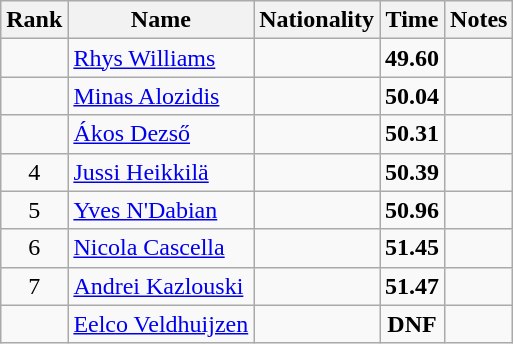<table class="wikitable sortable" style="text-align:center">
<tr>
<th>Rank</th>
<th>Name</th>
<th>Nationality</th>
<th>Time</th>
<th>Notes</th>
</tr>
<tr>
<td></td>
<td align=left><a href='#'>Rhys Williams</a></td>
<td align=left></td>
<td><strong>49.60</strong></td>
<td></td>
</tr>
<tr>
<td></td>
<td align=left><a href='#'>Minas Alozidis</a></td>
<td align=left></td>
<td><strong>50.04</strong></td>
<td></td>
</tr>
<tr>
<td></td>
<td align=left><a href='#'>Ákos Dezső</a></td>
<td align=left></td>
<td><strong>50.31</strong></td>
<td></td>
</tr>
<tr>
<td>4</td>
<td align=left><a href='#'>Jussi Heikkilä</a></td>
<td align=left></td>
<td><strong>50.39</strong></td>
<td></td>
</tr>
<tr>
<td>5</td>
<td align=left><a href='#'>Yves N'Dabian</a></td>
<td align=left></td>
<td><strong>50.96</strong></td>
<td></td>
</tr>
<tr>
<td>6</td>
<td align=left><a href='#'>Nicola Cascella</a></td>
<td align=left></td>
<td><strong>51.45</strong></td>
<td></td>
</tr>
<tr>
<td>7</td>
<td align=left><a href='#'>Andrei Kazlouski</a></td>
<td align=left></td>
<td><strong>51.47</strong></td>
<td></td>
</tr>
<tr>
<td></td>
<td align=left><a href='#'>Eelco Veldhuijzen</a></td>
<td align=left></td>
<td><strong>DNF</strong></td>
<td></td>
</tr>
</table>
